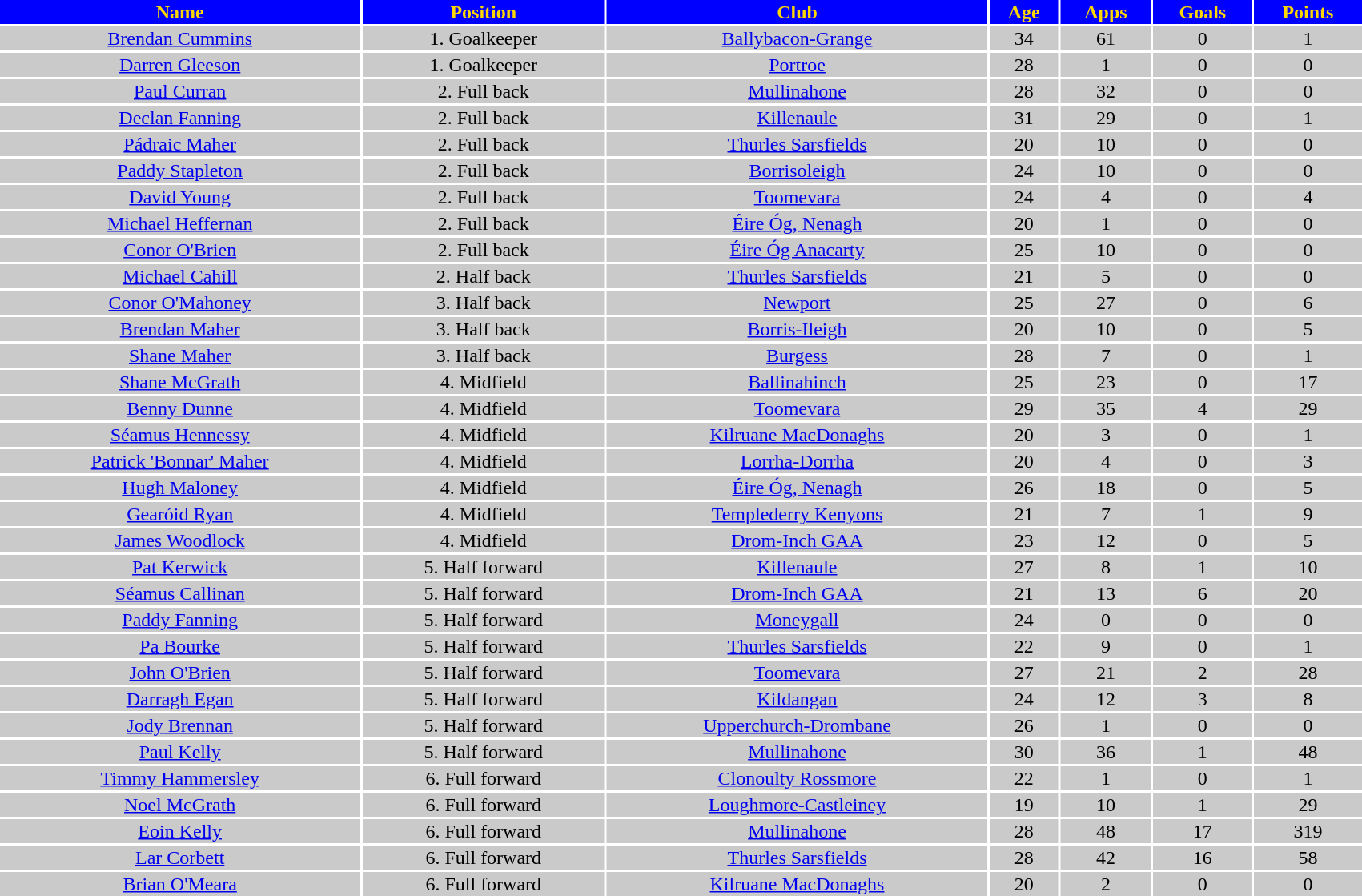<table class="sortable" width="90%">
<tr style="text-align:center;background:blue;color:gold;">
<td><strong>Name</strong></td>
<td><strong>Position</strong></td>
<td><strong>Club</strong></td>
<td><strong>Age</strong></td>
<td><strong>Apps</strong></td>
<td><strong>Goals</strong></td>
<td><strong>Points</strong></td>
</tr>
<tr bgcolor=#CACACA>
<td align=center><a href='#'>Brendan Cummins</a></td>
<td align=center>1. Goalkeeper</td>
<td align=center><a href='#'>Ballybacon-Grange</a></td>
<td align=center>34</td>
<td align=center>61</td>
<td align=center>0</td>
<td align=center>1</td>
</tr>
<tr bgcolor=#CACACA>
<td align=center><a href='#'>Darren Gleeson</a></td>
<td align=center>1. Goalkeeper</td>
<td align=center><a href='#'>Portroe</a></td>
<td align=center>28</td>
<td align=center>1</td>
<td align=center>0</td>
<td align=center>0</td>
</tr>
<tr bgcolor=#CACACA>
<td align=center><a href='#'>Paul Curran</a></td>
<td align=center>2. Full back</td>
<td align=center><a href='#'>Mullinahone</a></td>
<td align=center>28</td>
<td align=center>32</td>
<td align=center>0</td>
<td align=center>0</td>
</tr>
<tr bgcolor=#CACACA>
<td align=center><a href='#'>Declan Fanning</a></td>
<td align=center>2. Full back</td>
<td align=center><a href='#'>Killenaule</a></td>
<td align=center>31</td>
<td align=center>29</td>
<td align=center>0</td>
<td align=center>1</td>
</tr>
<tr bgcolor=#CACACA>
<td align=center><a href='#'>Pádraic Maher</a></td>
<td align=center>2. Full back</td>
<td align=center><a href='#'>Thurles Sarsfields</a></td>
<td align=center>20</td>
<td align=center>10</td>
<td align=center>0</td>
<td align=center>0</td>
</tr>
<tr bgcolor=#CACACA>
<td align=center><a href='#'>Paddy Stapleton</a></td>
<td align=center>2. Full back</td>
<td align=center><a href='#'>Borrisoleigh</a></td>
<td align=center>24</td>
<td align=center>10</td>
<td align=center>0</td>
<td align=center>0</td>
</tr>
<tr bgcolor=#CACACA>
<td align=center><a href='#'>David Young</a></td>
<td align=center>2. Full back</td>
<td align=center><a href='#'>Toomevara</a></td>
<td align=center>24</td>
<td align=center>4</td>
<td align=center>0</td>
<td align=center>4</td>
</tr>
<tr bgcolor=#CACACA>
<td align=center><a href='#'>Michael Heffernan</a></td>
<td align=center>2. Full back</td>
<td align=center><a href='#'>Éire Óg, Nenagh</a></td>
<td align=center>20</td>
<td align=center>1</td>
<td align=center>0</td>
<td align=center>0</td>
</tr>
<tr bgcolor=#CACACA>
<td align=center><a href='#'>Conor O'Brien</a></td>
<td align=center>2. Full back</td>
<td align=center><a href='#'>Éire Óg Anacarty</a></td>
<td align=center>25</td>
<td align=center>10</td>
<td align=center>0</td>
<td align=center>0</td>
</tr>
<tr bgcolor=#CACACA>
<td align=center><a href='#'>Michael Cahill</a></td>
<td align=center>2. Half back</td>
<td align=center><a href='#'>Thurles Sarsfields</a></td>
<td align=center>21</td>
<td align=center>5</td>
<td align=center>0</td>
<td align=center>0</td>
</tr>
<tr bgcolor=#CACACA>
<td align=center><a href='#'>Conor O'Mahoney</a></td>
<td align=center>3. Half back</td>
<td align=center><a href='#'>Newport</a></td>
<td align=center>25</td>
<td align=center>27</td>
<td align=center>0</td>
<td align=center>6</td>
</tr>
<tr bgcolor=#CACACA>
<td align=center><a href='#'>Brendan Maher</a></td>
<td align=center>3. Half back</td>
<td align=center><a href='#'>Borris-Ileigh</a></td>
<td align=center>20</td>
<td align=center>10</td>
<td align=center>0</td>
<td align=center>5</td>
</tr>
<tr bgcolor=#CACACA>
<td align=center><a href='#'>Shane Maher</a></td>
<td align=center>3. Half back</td>
<td align=center><a href='#'>Burgess</a></td>
<td align=center>28</td>
<td align=center>7</td>
<td align=center>0</td>
<td align=center>1</td>
</tr>
<tr bgcolor=#CACACA>
<td align=center><a href='#'>Shane McGrath</a></td>
<td align=center>4. Midfield</td>
<td align=center><a href='#'>Ballinahinch</a></td>
<td align=center>25</td>
<td align=center>23</td>
<td align=center>0</td>
<td align=center>17</td>
</tr>
<tr bgcolor=#CACACA>
<td align=center><a href='#'>Benny Dunne</a></td>
<td align=center>4. Midfield</td>
<td align=center><a href='#'>Toomevara</a></td>
<td align=center>29</td>
<td align=center>35</td>
<td align=center>4</td>
<td align=center>29</td>
</tr>
<tr bgcolor=#CACACA>
<td align=center><a href='#'>Séamus Hennessy</a></td>
<td align=center>4. Midfield</td>
<td align=center><a href='#'>Kilruane MacDonaghs</a></td>
<td align=center>20</td>
<td align=center>3</td>
<td align=center>0</td>
<td align=center>1</td>
</tr>
<tr bgcolor=#CACACA>
<td align=center><a href='#'>Patrick 'Bonnar' Maher</a></td>
<td align=center>4. Midfield</td>
<td align=center><a href='#'>Lorrha-Dorrha</a></td>
<td align=center>20</td>
<td align=center>4</td>
<td align=center>0</td>
<td align=center>3</td>
</tr>
<tr bgcolor=#CACACA>
<td align=center><a href='#'>Hugh Maloney</a></td>
<td align=center>4. Midfield</td>
<td align=center><a href='#'>Éire Óg, Nenagh</a></td>
<td align=center>26</td>
<td align=center>18</td>
<td align=center>0</td>
<td align=center>5</td>
</tr>
<tr bgcolor=#CACACA>
<td align=center><a href='#'>Gearóid Ryan</a></td>
<td align=center>4. Midfield</td>
<td align=center><a href='#'>Templederry Kenyons</a></td>
<td align=center>21</td>
<td align=center>7</td>
<td align=center>1</td>
<td align=center>9</td>
</tr>
<tr bgcolor=#CACACA>
<td align=center><a href='#'>James Woodlock</a></td>
<td align=center>4. Midfield</td>
<td align=center><a href='#'>Drom-Inch GAA</a></td>
<td align=center>23</td>
<td align=center>12</td>
<td align=center>0</td>
<td align=center>5</td>
</tr>
<tr bgcolor=#CACACA>
<td align=center><a href='#'>Pat Kerwick</a></td>
<td align=center>5. Half forward</td>
<td align=center><a href='#'>Killenaule</a></td>
<td align=center>27</td>
<td align=center>8</td>
<td align=center>1</td>
<td align=center>10</td>
</tr>
<tr bgcolor=#CACACA>
<td align=center><a href='#'>Séamus Callinan</a></td>
<td align=center>5. Half forward</td>
<td align=center><a href='#'>Drom-Inch GAA</a></td>
<td align=center>21</td>
<td align=center>13</td>
<td align=center>6</td>
<td align=center>20</td>
</tr>
<tr bgcolor=#CACACA>
<td align=center><a href='#'>Paddy Fanning</a></td>
<td align=center>5. Half forward</td>
<td align=center><a href='#'>Moneygall</a></td>
<td align=center>24</td>
<td align=center>0</td>
<td align=center>0</td>
<td align=center>0</td>
</tr>
<tr bgcolor=#CACACA>
<td align=center><a href='#'>Pa Bourke</a></td>
<td align=center>5. Half forward</td>
<td align=center><a href='#'>Thurles Sarsfields</a></td>
<td align=center>22</td>
<td align=center>9</td>
<td align=center>0</td>
<td align=center>1</td>
</tr>
<tr bgcolor=#CACACA>
<td align=center><a href='#'>John O'Brien</a></td>
<td align=center>5. Half forward</td>
<td align=center><a href='#'>Toomevara</a></td>
<td align=center>27</td>
<td align=center>21</td>
<td align=center>2</td>
<td align=center>28</td>
</tr>
<tr bgcolor=#CACACA>
<td align=center><a href='#'>Darragh Egan</a></td>
<td align=center>5. Half forward</td>
<td align=center><a href='#'>Kildangan</a></td>
<td align=center>24</td>
<td align=center>12</td>
<td align=center>3</td>
<td align=center>8</td>
</tr>
<tr bgcolor=#CACACA>
<td align=center><a href='#'>Jody Brennan</a></td>
<td align=center>5. Half forward</td>
<td align=center><a href='#'>Upperchurch-Drombane</a></td>
<td align=center>26</td>
<td align=center>1</td>
<td align=center>0</td>
<td align=center>0</td>
</tr>
<tr bgcolor=#CACACA>
<td align=center><a href='#'>Paul Kelly</a></td>
<td align=center>5. Half forward</td>
<td align=center><a href='#'>Mullinahone</a></td>
<td align=center>30</td>
<td align=center>36</td>
<td align=center>1</td>
<td align=center>48</td>
</tr>
<tr bgcolor=#CACACA>
<td align=center><a href='#'>Timmy Hammersley</a></td>
<td align=center>6. Full forward</td>
<td align=center><a href='#'>Clonoulty Rossmore</a></td>
<td align=center>22</td>
<td align=center>1</td>
<td align=center>0</td>
<td align=center>1</td>
</tr>
<tr bgcolor=#CACACA>
<td align=center><a href='#'>Noel McGrath</a></td>
<td align=center>6. Full forward</td>
<td align=center><a href='#'>Loughmore-Castleiney</a></td>
<td align=center>19</td>
<td align=center>10</td>
<td align=center>1</td>
<td align=center>29</td>
</tr>
<tr bgcolor=#CACACA>
<td align=center><a href='#'>Eoin Kelly</a></td>
<td align=center>6. Full forward</td>
<td align=center><a href='#'>Mullinahone</a></td>
<td align=center>28</td>
<td align=center>48</td>
<td align=center>17</td>
<td align=center>319</td>
</tr>
<tr bgcolor=#CACACA>
<td align=center><a href='#'>Lar Corbett</a></td>
<td align=center>6. Full forward</td>
<td align=center><a href='#'>Thurles Sarsfields</a></td>
<td align=center>28</td>
<td align=center>42</td>
<td align=center>16</td>
<td align=center>58</td>
</tr>
<tr bgcolor=#CACACA>
<td align=center><a href='#'>Brian O'Meara</a></td>
<td align=center>6. Full forward</td>
<td align=center><a href='#'>Kilruane MacDonaghs</a></td>
<td align=center>20</td>
<td align=center>2</td>
<td align=center>0</td>
<td align=center>0</td>
</tr>
<tr bgcolor=#CACACA>
</tr>
</table>
